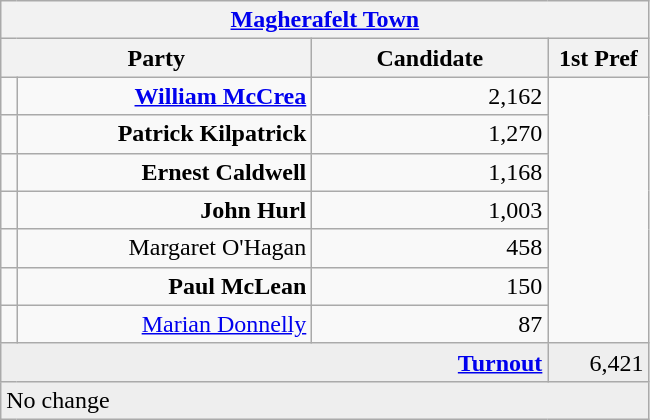<table class="wikitable">
<tr>
<th colspan="4" align="center"><a href='#'>Magherafelt Town</a></th>
</tr>
<tr>
<th colspan="2" align="center" width=200>Party</th>
<th width=150>Candidate</th>
<th width=60>1st Pref</th>
</tr>
<tr>
<td></td>
<td align="right"><strong><a href='#'>William McCrea</a></strong></td>
<td align="right">2,162</td>
</tr>
<tr>
<td></td>
<td align="right"><strong>Patrick Kilpatrick</strong></td>
<td align="right">1,270</td>
</tr>
<tr>
<td></td>
<td align="right"><strong>Ernest Caldwell</strong></td>
<td align="right">1,168</td>
</tr>
<tr>
<td></td>
<td align="right"><strong>John Hurl</strong></td>
<td align="right">1,003</td>
</tr>
<tr>
<td></td>
<td align="right">Margaret O'Hagan</td>
<td align="right">458</td>
</tr>
<tr>
<td></td>
<td align="right"><strong>Paul McLean</strong></td>
<td align="right">150</td>
</tr>
<tr>
<td></td>
<td align="right"><a href='#'>Marian Donnelly</a></td>
<td align="right">87</td>
</tr>
<tr bgcolor="EEEEEE">
<td colspan=3 align="right"><strong><a href='#'>Turnout</a></strong></td>
<td align="right">6,421</td>
</tr>
<tr>
<td colspan=4 bgcolor="EEEEEE">No change</td>
</tr>
</table>
